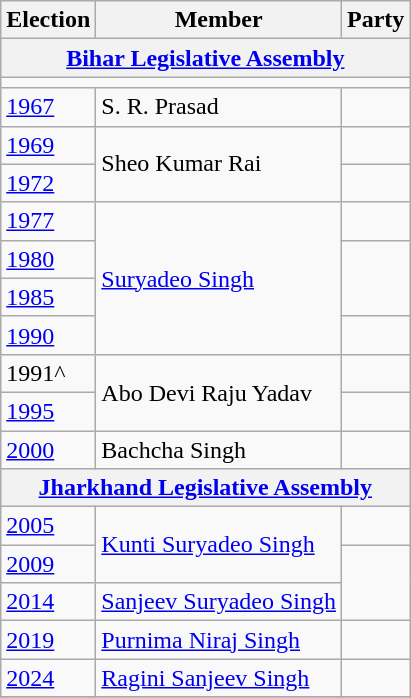<table class="wikitable sortable">
<tr>
<th>Election</th>
<th>Member</th>
<th colspan=2>Party</th>
</tr>
<tr>
<th colspan=4><a href='#'>Bihar Legislative Assembly</a></th>
</tr>
<tr>
<td colspan="4"></td>
</tr>
<tr>
<td><a href='#'>1967</a></td>
<td>S. R. Prasad</td>
<td></td>
</tr>
<tr>
<td><a href='#'>1969</a></td>
<td rowspan=2>Sheo Kumar Rai</td>
<td></td>
</tr>
<tr>
<td><a href='#'>1972</a></td>
<td></td>
</tr>
<tr>
<td><a href='#'>1977</a></td>
<td rowspan=4><a href='#'>Suryadeo Singh</a></td>
<td></td>
</tr>
<tr>
<td><a href='#'>1980</a></td>
</tr>
<tr>
<td><a href='#'>1985</a></td>
</tr>
<tr>
<td><a href='#'>1990</a></td>
<td></td>
</tr>
<tr>
<td>1991^</td>
<td rowspan=2>Abo Devi Raju Yadav</td>
<td></td>
</tr>
<tr>
<td><a href='#'>1995</a></td>
</tr>
<tr>
<td><a href='#'>2000</a></td>
<td>Bachcha Singh</td>
<td></td>
</tr>
<tr>
<th colspan=4><a href='#'>Jharkhand Legislative Assembly</a></th>
</tr>
<tr>
<td><a href='#'>2005</a></td>
<td rowspan=2><a href='#'>Kunti Suryadeo Singh</a></td>
<td></td>
</tr>
<tr>
<td><a href='#'>2009</a></td>
</tr>
<tr>
<td><a href='#'>2014</a></td>
<td><a href='#'>Sanjeev Suryadeo Singh</a></td>
</tr>
<tr>
<td><a href='#'>2019</a></td>
<td><a href='#'>Purnima Niraj Singh</a></td>
<td></td>
</tr>
<tr>
<td><a href='#'>2024</a></td>
<td><a href='#'>Ragini Sanjeev Singh</a></td>
<td></td>
</tr>
<tr>
</tr>
</table>
